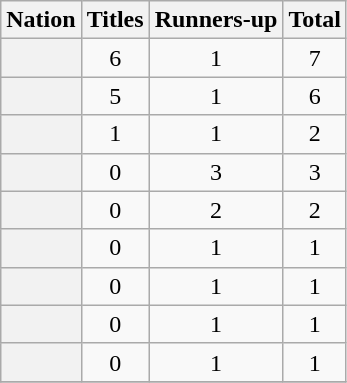<table class="wikitable plainrowheaders sortable" style="text-align:center">
<tr>
<th scope="col">Nation</th>
<th scope="col">Titles</th>
<th scope="col">Runners-up</th>
<th scope="col">Total</th>
</tr>
<tr>
<th scope=row></th>
<td align=center>6</td>
<td align=center>1</td>
<td align=center>7</td>
</tr>
<tr>
<th scope=row></th>
<td align=center>5</td>
<td align=center>1</td>
<td align=center>6</td>
</tr>
<tr>
<th scope=row></th>
<td align=center>1</td>
<td align=center>1</td>
<td align=center>2</td>
</tr>
<tr>
<th scope=row></th>
<td align=center>0</td>
<td align=center>3</td>
<td align=center>3</td>
</tr>
<tr>
<th scope=row></th>
<td align=center>0</td>
<td align=center>2</td>
<td align=center>2</td>
</tr>
<tr>
<th scope=row></th>
<td align=center>0</td>
<td align=center>1</td>
<td align=center>1</td>
</tr>
<tr>
<th scope=row></th>
<td align=center>0</td>
<td align=center>1</td>
<td align=center>1</td>
</tr>
<tr>
<th scope=row></th>
<td align=center>0</td>
<td align=center>1</td>
<td align=center>1</td>
</tr>
<tr>
<th scope=row></th>
<td align=center>0</td>
<td align=center>1</td>
<td align=center>1</td>
</tr>
<tr>
</tr>
</table>
